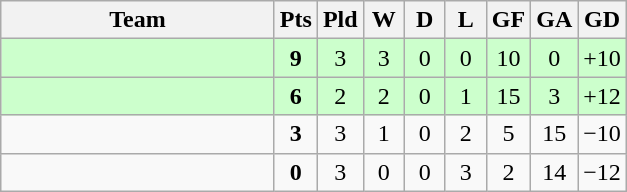<table class="wikitable" style="text-align:center;">
<tr>
<th width=175>Team</th>
<th width=20 abbr="Points">Pts</th>
<th width=20 abbr="Played">Pld</th>
<th width=20 abbr="Won">W</th>
<th width=20 abbr="Drawn">D</th>
<th width=20 abbr="Lost">L</th>
<th width=20 abbr="Goals for">GF</th>
<th width=20 abbr="Goals against">GA</th>
<th width=20 abbr="Goal difference">GD</th>
</tr>
<tr style="background:#ccffcc;">
<td style="text-align:left;"></td>
<td><strong>9</strong></td>
<td>3</td>
<td>3</td>
<td>0</td>
<td>0</td>
<td>10</td>
<td>0</td>
<td>+10</td>
</tr>
<tr style="background:#ccffcc;">
<td style="text-align:left;"></td>
<td><strong>6</strong></td>
<td>2</td>
<td>2</td>
<td>0</td>
<td>1</td>
<td>15</td>
<td>3</td>
<td>+12</td>
</tr>
<tr>
<td style="text-align:left;"></td>
<td><strong>3</strong></td>
<td>3</td>
<td>1</td>
<td>0</td>
<td>2</td>
<td>5</td>
<td>15</td>
<td>−10</td>
</tr>
<tr>
<td style="text-align:left;"></td>
<td><strong>0</strong></td>
<td>3</td>
<td>0</td>
<td>0</td>
<td>3</td>
<td>2</td>
<td>14</td>
<td>−12</td>
</tr>
</table>
